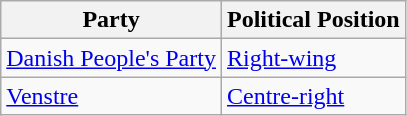<table class="wikitable mw-collapsible mw-collapsed">
<tr>
<th>Party</th>
<th>Political Position</th>
</tr>
<tr>
<td><a href='#'>Danish People's Party</a></td>
<td><a href='#'>Right-wing</a></td>
</tr>
<tr>
<td><a href='#'>Venstre</a></td>
<td><a href='#'>Centre-right</a></td>
</tr>
</table>
